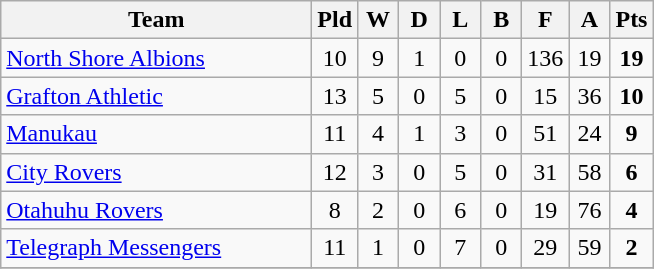<table class="wikitable" style="text-align:center;">
<tr>
<th width=200>Team</th>
<th width=20 abbr="Played">Pld</th>
<th width=20 abbr="Won">W</th>
<th width=20 abbr="Drawn">D</th>
<th width=20 abbr="Lost">L</th>
<th width=20 abbr="Bye">B</th>
<th width=20 abbr="For">F</th>
<th width=20 abbr="Against">A</th>
<th width=20 abbr="Points">Pts</th>
</tr>
<tr>
<td style="text-align:left;"><a href='#'>North Shore Albions</a></td>
<td>10</td>
<td>9</td>
<td>1</td>
<td>0</td>
<td>0</td>
<td>136</td>
<td>19</td>
<td><strong>19</strong></td>
</tr>
<tr>
<td style="text-align:left;"><a href='#'>Grafton Athletic</a></td>
<td>13</td>
<td>5</td>
<td>0</td>
<td>5</td>
<td>0</td>
<td>15</td>
<td>36</td>
<td><strong>10</strong></td>
</tr>
<tr>
<td style="text-align:left;"><a href='#'>Manukau</a></td>
<td>11</td>
<td>4</td>
<td>1</td>
<td>3</td>
<td>0</td>
<td>51</td>
<td>24</td>
<td><strong>9</strong></td>
</tr>
<tr>
<td style="text-align:left;"><a href='#'>City Rovers</a></td>
<td>12</td>
<td>3</td>
<td>0</td>
<td>5</td>
<td>0</td>
<td>31</td>
<td>58</td>
<td><strong>6</strong></td>
</tr>
<tr>
<td style="text-align:left;"><a href='#'>Otahuhu Rovers</a></td>
<td>8</td>
<td>2</td>
<td>0</td>
<td>6</td>
<td>0</td>
<td>19</td>
<td>76</td>
<td><strong>4</strong></td>
</tr>
<tr>
<td style="text-align:left;"><a href='#'>Telegraph Messengers</a></td>
<td>11</td>
<td>1</td>
<td>0</td>
<td>7</td>
<td>0</td>
<td>29</td>
<td>59</td>
<td><strong>2</strong></td>
</tr>
<tr>
</tr>
</table>
